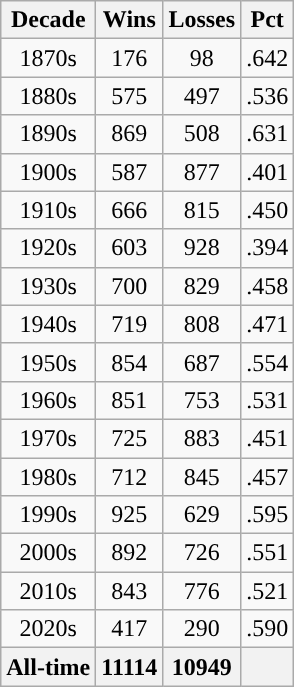<table class="wikitable" style="text-align:center">
<tr>
<th style="text-align:center; ">Decade</th>
<th style="text-align:center; ">Wins</th>
<th style="text-align:center; ">Losses</th>
<th style="text-align:center; ">Pct</th>
</tr>
<tr>
<td>1870s</td>
<td>176</td>
<td>98</td>
<td>.642</td>
</tr>
<tr>
<td>1880s</td>
<td>575</td>
<td>497</td>
<td>.536</td>
</tr>
<tr>
<td>1890s</td>
<td>869</td>
<td>508</td>
<td>.631</td>
</tr>
<tr>
<td>1900s</td>
<td>587</td>
<td>877</td>
<td>.401</td>
</tr>
<tr>
<td>1910s</td>
<td>666</td>
<td>815</td>
<td>.450</td>
</tr>
<tr>
<td>1920s</td>
<td>603</td>
<td>928</td>
<td>.394</td>
</tr>
<tr>
<td>1930s</td>
<td>700</td>
<td>829</td>
<td>.458</td>
</tr>
<tr>
<td>1940s</td>
<td>719</td>
<td>808</td>
<td>.471</td>
</tr>
<tr>
<td>1950s</td>
<td>854</td>
<td>687</td>
<td>.554</td>
</tr>
<tr>
<td>1960s</td>
<td>851</td>
<td>753</td>
<td>.531</td>
</tr>
<tr>
<td>1970s</td>
<td>725</td>
<td>883</td>
<td>.451</td>
</tr>
<tr>
<td>1980s</td>
<td>712</td>
<td>845</td>
<td>.457</td>
</tr>
<tr>
<td>1990s</td>
<td>925</td>
<td>629</td>
<td>.595</td>
</tr>
<tr>
<td>2000s</td>
<td>892</td>
<td>726</td>
<td>.551</td>
</tr>
<tr>
<td>2010s</td>
<td>843</td>
<td>776</td>
<td>.521</td>
</tr>
<tr>
<td>2020s</td>
<td>417</td>
<td>290</td>
<td>.590</td>
</tr>
<tr style="background:#f0f0f0; font-weight:bold">
<th style="text-align:center; ">All-time</th>
<th style="text-align:center; ">11114</th>
<th style="text-align:center; ">10949</th>
<th style="text-align:center; "></th>
</tr>
</table>
